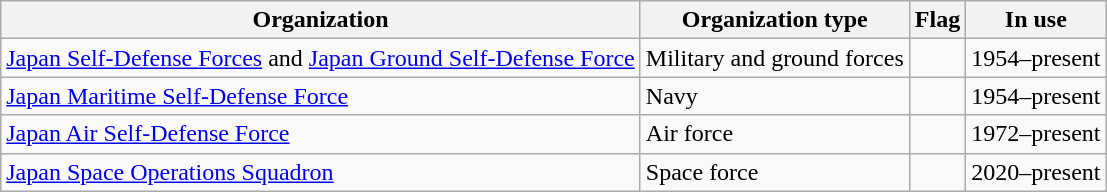<table class="wikitable">
<tr>
<th>Organization</th>
<th>Organization type</th>
<th>Flag</th>
<th>In use</th>
</tr>
<tr>
<td><a href='#'>Japan Self-Defense Forces</a> and <a href='#'>Japan Ground Self-Defense Force</a></td>
<td>Military and ground forces</td>
<td></td>
<td>1954–present</td>
</tr>
<tr>
<td><a href='#'>Japan Maritime Self-Defense Force</a></td>
<td>Navy</td>
<td></td>
<td>1954–present</td>
</tr>
<tr>
<td><a href='#'>Japan Air Self-Defense Force</a></td>
<td>Air force</td>
<td></td>
<td>1972–present</td>
</tr>
<tr>
<td><a href='#'>Japan Space Operations Squadron</a></td>
<td>Space force</td>
<td></td>
<td>2020–present</td>
</tr>
</table>
